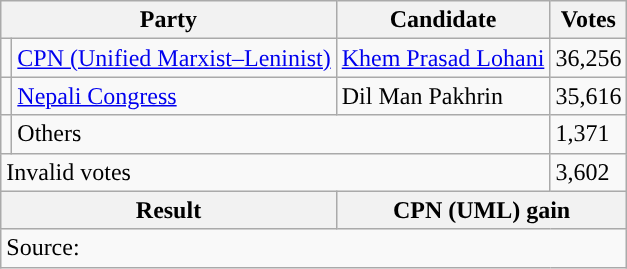<table class="wikitable">
<tr>
<th colspan="2">Party</th>
<th>Candidate</th>
<th>Votes</th>
</tr>
<tr>
<td style="background-color:"></td>
<td><a href='#'>CPN (Unified Marxist–Leninist)</a></td>
<td><a href='#'>Khem Prasad Lohani</a></td>
<td>36,256</td>
</tr>
<tr>
<td style="background-color:"></td>
<td><a href='#'>Nepali Congress</a></td>
<td>Dil Man Pakhrin</td>
<td>35,616</td>
</tr>
<tr>
<td></td>
<td colspan="2">Others</td>
<td>1,371</td>
</tr>
<tr>
<td colspan="3">Invalid votes</td>
<td>3,602</td>
</tr>
<tr>
<th colspan="2">Result</th>
<th colspan="2">CPN (UML) gain</th>
</tr>
<tr>
<td colspan="4">Source: </td>
</tr>
</table>
